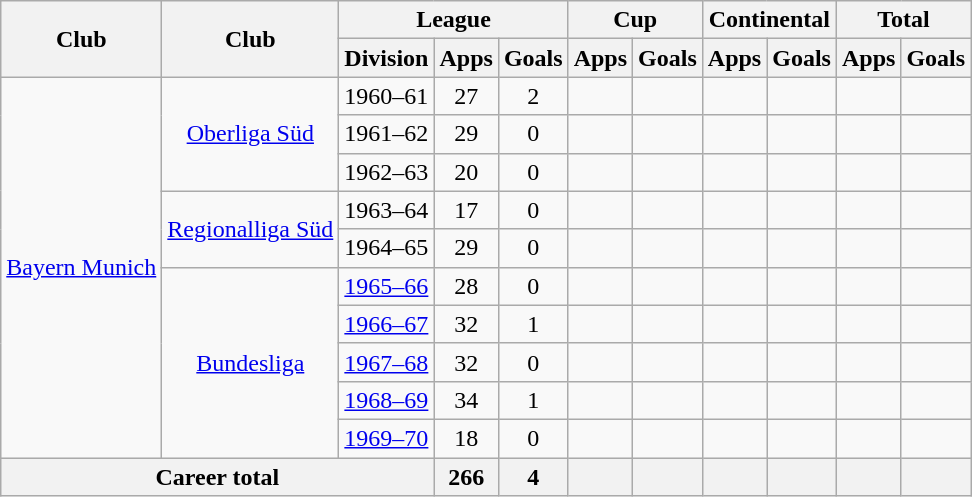<table class="wikitable" style="text-align:center">
<tr>
<th rowspan="2">Club</th>
<th rowspan="2">Club</th>
<th colspan="3">League</th>
<th colspan="2">Cup</th>
<th colspan="2">Continental</th>
<th colspan="2">Total</th>
</tr>
<tr>
<th>Division</th>
<th>Apps</th>
<th>Goals</th>
<th>Apps</th>
<th>Goals</th>
<th>Apps</th>
<th>Goals</th>
<th>Apps</th>
<th>Goals</th>
</tr>
<tr>
<td rowspan="10"><a href='#'>Bayern Munich</a></td>
<td rowspan="3"><a href='#'>Oberliga Süd</a></td>
<td>1960–61</td>
<td>27</td>
<td>2</td>
<td></td>
<td></td>
<td></td>
<td></td>
<td></td>
<td></td>
</tr>
<tr>
<td>1961–62</td>
<td>29</td>
<td>0</td>
<td></td>
<td></td>
<td></td>
<td></td>
<td></td>
<td></td>
</tr>
<tr>
<td>1962–63</td>
<td>20</td>
<td>0</td>
<td></td>
<td></td>
<td></td>
<td></td>
<td></td>
<td></td>
</tr>
<tr>
<td rowspan="2"><a href='#'>Regionalliga Süd</a></td>
<td>1963–64</td>
<td>17</td>
<td>0</td>
<td></td>
<td></td>
<td></td>
<td></td>
<td></td>
<td></td>
</tr>
<tr>
<td>1964–65</td>
<td>29</td>
<td>0</td>
<td></td>
<td></td>
<td></td>
<td></td>
<td></td>
<td></td>
</tr>
<tr>
<td rowspan="5"><a href='#'>Bundesliga</a></td>
<td><a href='#'>1965–66</a></td>
<td>28</td>
<td>0</td>
<td></td>
<td></td>
<td></td>
<td></td>
<td></td>
<td></td>
</tr>
<tr>
<td><a href='#'>1966–67</a></td>
<td>32</td>
<td>1</td>
<td></td>
<td></td>
<td></td>
<td></td>
<td></td>
<td></td>
</tr>
<tr>
<td><a href='#'>1967–68</a></td>
<td>32</td>
<td>0</td>
<td></td>
<td></td>
<td></td>
<td></td>
<td></td>
<td></td>
</tr>
<tr>
<td><a href='#'>1968–69</a></td>
<td>34</td>
<td>1</td>
<td></td>
<td></td>
<td></td>
<td></td>
<td></td>
<td></td>
</tr>
<tr>
<td><a href='#'>1969–70</a></td>
<td>18</td>
<td>0</td>
<td></td>
<td></td>
<td></td>
<td></td>
<td></td>
<td></td>
</tr>
<tr>
<th colspan="3">Career total</th>
<th>266</th>
<th>4</th>
<th></th>
<th></th>
<th></th>
<th></th>
<th></th>
<th></th>
</tr>
</table>
